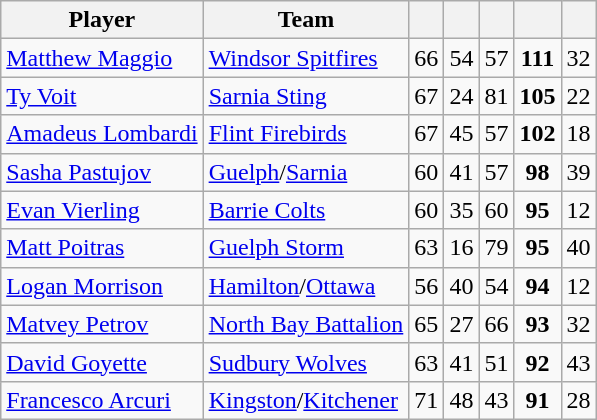<table class="wikitable" style="text-align:center">
<tr>
<th width:30%;">Player</th>
<th width:30%;">Team</th>
<th width:7.5%;"></th>
<th width:7.5%;"></th>
<th width:7.5%;"></th>
<th width:7.5%;"></th>
<th width:7.5%;"></th>
</tr>
<tr>
<td align=left><a href='#'>Matthew Maggio</a></td>
<td align=left><a href='#'>Windsor Spitfires</a></td>
<td>66</td>
<td>54</td>
<td>57</td>
<td><strong>111</strong></td>
<td>32</td>
</tr>
<tr>
<td align=left><a href='#'>Ty Voit</a></td>
<td align=left><a href='#'>Sarnia Sting</a></td>
<td>67</td>
<td>24</td>
<td>81</td>
<td><strong>105</strong></td>
<td>22</td>
</tr>
<tr>
<td align=left><a href='#'>Amadeus Lombardi</a></td>
<td align=left><a href='#'>Flint Firebirds</a></td>
<td>67</td>
<td>45</td>
<td>57</td>
<td><strong>102</strong></td>
<td>18</td>
</tr>
<tr>
<td align=left><a href='#'>Sasha Pastujov</a></td>
<td align=left><a href='#'>Guelph</a>/<a href='#'>Sarnia</a></td>
<td>60</td>
<td>41</td>
<td>57</td>
<td><strong>98</strong></td>
<td>39</td>
</tr>
<tr>
<td align=left><a href='#'>Evan Vierling</a></td>
<td align=left><a href='#'>Barrie Colts</a></td>
<td>60</td>
<td>35</td>
<td>60</td>
<td><strong>95</strong></td>
<td>12</td>
</tr>
<tr>
<td align=left><a href='#'>Matt Poitras</a></td>
<td align=left><a href='#'>Guelph Storm</a></td>
<td>63</td>
<td>16</td>
<td>79</td>
<td><strong>95</strong></td>
<td>40</td>
</tr>
<tr>
<td align=left><a href='#'>Logan Morrison</a></td>
<td align=left><a href='#'>Hamilton</a>/<a href='#'>Ottawa</a></td>
<td>56</td>
<td>40</td>
<td>54</td>
<td><strong>94</strong></td>
<td>12</td>
</tr>
<tr>
<td align=left><a href='#'>Matvey Petrov</a></td>
<td align=left><a href='#'>North Bay Battalion</a></td>
<td>65</td>
<td>27</td>
<td>66</td>
<td><strong>93</strong></td>
<td>32</td>
</tr>
<tr>
<td align=left><a href='#'>David Goyette</a></td>
<td align=left><a href='#'>Sudbury Wolves</a></td>
<td>63</td>
<td>41</td>
<td>51</td>
<td><strong>92</strong></td>
<td>43</td>
</tr>
<tr>
<td align=left><a href='#'>Francesco Arcuri</a></td>
<td align=left><a href='#'>Kingston</a>/<a href='#'>Kitchener</a></td>
<td>71</td>
<td>48</td>
<td>43</td>
<td><strong>91</strong></td>
<td>28</td>
</tr>
</table>
